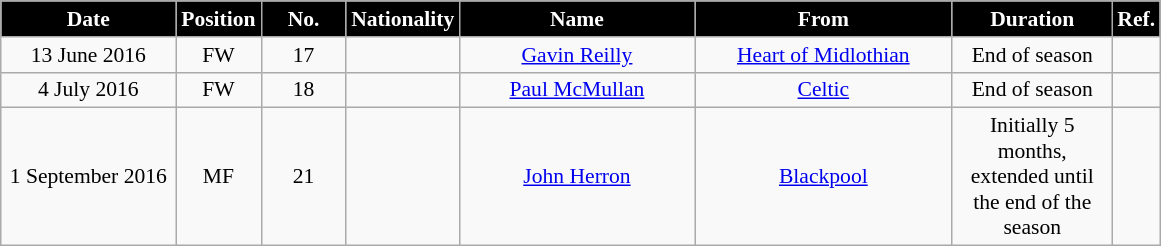<table class="wikitable"  style="text-align:center; font-size:90%; ">
<tr>
<th style="background:#000000; color:white; width:110px;">Date</th>
<th style="background:#000000; color:white; width:50px;">Position</th>
<th style="background:#000000; color:white; width:50px;">No.</th>
<th style="background:#000000; color:white; width:50px;">Nationality</th>
<th style="background:#000000; color:white; width:150px;">Name</th>
<th style="background:#000000; color:white; width:165px;">From</th>
<th style="background:#000000; color:white; width:100px;">Duration</th>
<th style="background:#000000; color:white; width:25px;">Ref.</th>
</tr>
<tr>
<td>13 June 2016</td>
<td>FW</td>
<td>17</td>
<td></td>
<td><a href='#'>Gavin Reilly</a></td>
<td><a href='#'>Heart of Midlothian</a></td>
<td>End of season</td>
<td></td>
</tr>
<tr>
<td>4 July 2016</td>
<td>FW</td>
<td>18</td>
<td></td>
<td><a href='#'>Paul McMullan</a></td>
<td><a href='#'>Celtic</a></td>
<td>End of season</td>
<td></td>
</tr>
<tr>
<td>1 September 2016</td>
<td>MF</td>
<td>21</td>
<td></td>
<td><a href='#'>John Herron</a></td>
<td> <a href='#'>Blackpool</a></td>
<td>Initially 5 months, extended until the end of the season</td>
<td></td>
</tr>
</table>
